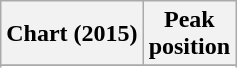<table class="wikitable sortable plainrowheaders">
<tr>
<th scope="col">Chart (2015)</th>
<th scope="col">Peak<br>position</th>
</tr>
<tr>
</tr>
<tr>
</tr>
</table>
